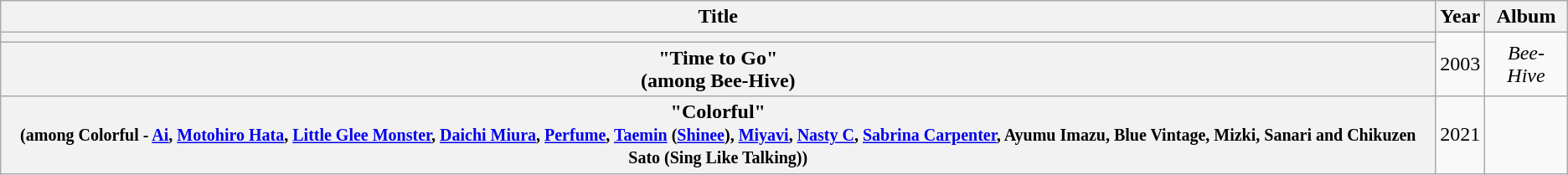<table class="wikitable plainrowheaders" style="text-align:center;">
<tr>
<th scope="col">Title</th>
<th scope="col">Year</th>
<th scope="col">Album</th>
</tr>
<tr>
<th scope="row"></th>
<td rowspan="2">2003</td>
<td rowspan="2"><em>Bee-Hive</em></td>
</tr>
<tr>
<th scope="row">"Time to Go"<br><span>(among Bee-Hive)</span></th>
</tr>
<tr>
<th scope="row">"Colorful"<br><small>(among Colorful - <a href='#'>Ai</a>, <a href='#'>Motohiro Hata</a>, <a href='#'>Little Glee Monster</a>, <a href='#'>Daichi Miura</a>, <a href='#'>Perfume</a>, <a href='#'>Taemin</a> (<a href='#'>Shinee</a>), <a href='#'>Miyavi</a>, <a href='#'>Nasty C</a>, <a href='#'>Sabrina Carpenter</a>, Ayumu Imazu, Blue Vintage, Mizki, Sanari and Chikuzen Sato (Sing Like Talking))</small></th>
<td>2021</td>
<td></td>
</tr>
</table>
